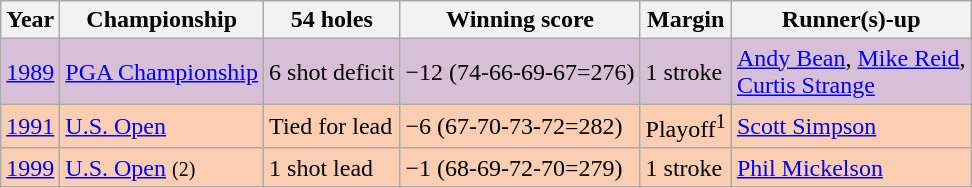<table class="wikitable">
<tr>
<th>Year</th>
<th>Championship</th>
<th>54 holes</th>
<th>Winning score</th>
<th>Margin</th>
<th>Runner(s)-up</th>
</tr>
<tr style="background:thistle;">
<td><a href='#'>1989</a></td>
<td><a href='#'>PGA Championship</a></td>
<td>6 shot deficit</td>
<td>−12 (74-66-69-67=276)</td>
<td>1 stroke</td>
<td> <a href='#'>Andy Bean</a>,  <a href='#'>Mike Reid</a>,<br> <a href='#'>Curtis Strange</a></td>
</tr>
<tr style="background:#fbceb1;">
<td><a href='#'>1991</a></td>
<td><a href='#'>U.S. Open</a></td>
<td>Tied for lead</td>
<td>−6 (67-70-73-72=282)</td>
<td>Playoff<sup>1</sup></td>
<td> <a href='#'>Scott Simpson</a></td>
</tr>
<tr style="background:#fbceb1;">
<td><a href='#'>1999</a></td>
<td><a href='#'>U.S. Open</a> <small>(2)</small></td>
<td>1 shot lead</td>
<td>−1 (68-69-72-70=279)</td>
<td>1 stroke</td>
<td> <a href='#'>Phil Mickelson</a></td>
</tr>
</table>
